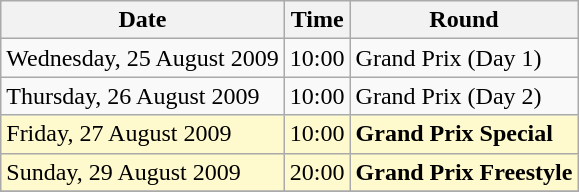<table class="wikitable">
<tr>
<th>Date</th>
<th>Time</th>
<th>Round</th>
</tr>
<tr>
<td>Wednesday, 25 August 2009</td>
<td>10:00</td>
<td>Grand Prix (Day 1)</td>
</tr>
<tr>
<td>Thursday, 26 August 2009</td>
<td>10:00</td>
<td>Grand Prix (Day 2)</td>
</tr>
<tr>
<td style=background:lemonchiffon>Friday, 27 August 2009</td>
<td style=background:lemonchiffon>10:00</td>
<td style=background:lemonchiffon><strong>Grand Prix Special</strong></td>
</tr>
<tr>
<td style=background:lemonchiffon>Sunday, 29 August 2009</td>
<td style=background:lemonchiffon>20:00</td>
<td style=background:lemonchiffon><strong>Grand Prix Freestyle</strong></td>
</tr>
<tr>
</tr>
</table>
